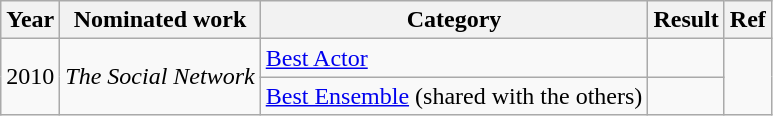<table class="wikitable">
<tr>
<th>Year</th>
<th>Nominated work</th>
<th>Category</th>
<th>Result</th>
<th>Ref</th>
</tr>
<tr>
<td rowspan=2>2010</td>
<td rowspan=2><em>The Social Network</em></td>
<td><a href='#'>Best Actor</a></td>
<td></td>
<td rowspan=2></td>
</tr>
<tr>
<td><a href='#'>Best Ensemble</a> (shared with the others)</td>
<td></td>
</tr>
</table>
